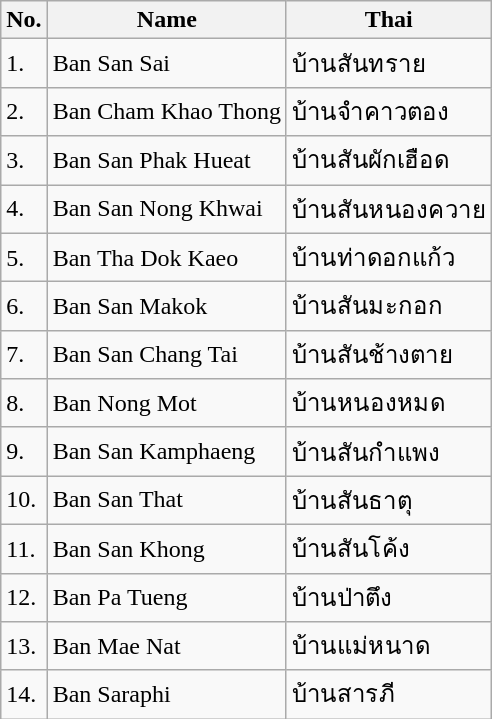<table class="wikitable sortable">
<tr>
<th>No.</th>
<th>Name</th>
<th>Thai</th>
</tr>
<tr>
<td>1.</td>
<td>Ban San Sai</td>
<td>บ้านสันทราย</td>
</tr>
<tr>
<td>2.</td>
<td>Ban Cham Khao Thong</td>
<td>บ้านจำคาวตอง</td>
</tr>
<tr>
<td>3.</td>
<td>Ban San Phak Hueat</td>
<td>บ้านสันผักเฮือด</td>
</tr>
<tr>
<td>4.</td>
<td>Ban San Nong Khwai</td>
<td>บ้านสันหนองควาย</td>
</tr>
<tr>
<td>5.</td>
<td>Ban Tha Dok Kaeo</td>
<td>บ้านท่าดอกแก้ว</td>
</tr>
<tr>
<td>6.</td>
<td>Ban San Makok</td>
<td>บ้านสันมะกอก</td>
</tr>
<tr>
<td>7.</td>
<td>Ban San Chang Tai</td>
<td>บ้านสันช้างตาย</td>
</tr>
<tr>
<td>8.</td>
<td>Ban Nong Mot</td>
<td>บ้านหนองหมด</td>
</tr>
<tr>
<td>9.</td>
<td>Ban San Kamphaeng</td>
<td>บ้านสันกำแพง</td>
</tr>
<tr>
<td>10.</td>
<td>Ban San That</td>
<td>บ้านสันธาตุ</td>
</tr>
<tr>
<td>11.</td>
<td>Ban San Khong</td>
<td>บ้านสันโค้ง</td>
</tr>
<tr>
<td>12.</td>
<td>Ban Pa Tueng</td>
<td>บ้านป่าตึง</td>
</tr>
<tr>
<td>13.</td>
<td>Ban Mae Nat</td>
<td>บ้านแม่หนาด</td>
</tr>
<tr>
<td>14.</td>
<td>Ban Saraphi</td>
<td>บ้านสารภี</td>
</tr>
</table>
